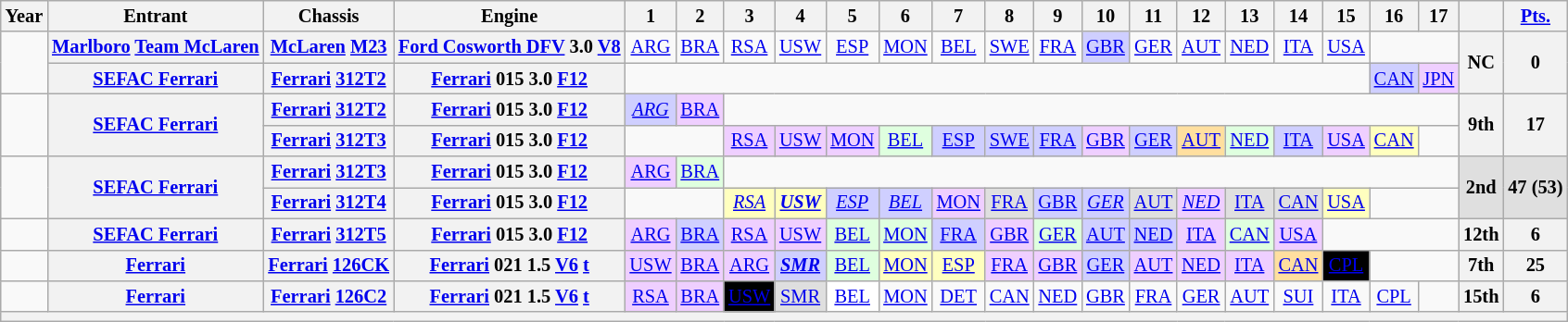<table class="wikitable" style="text-align:center; font-size:85%;">
<tr>
<th scope="col">Year</th>
<th scope="col">Entrant</th>
<th scope="col">Chassis</th>
<th scope="col">Engine</th>
<th scope="col">1</th>
<th scope="col">2</th>
<th scope="col">3</th>
<th scope="col">4</th>
<th scope="col">5</th>
<th scope="col">6</th>
<th scope="col">7</th>
<th scope="col">8</th>
<th scope="col">9</th>
<th scope="col">10</th>
<th scope="col">11</th>
<th scope="col">12</th>
<th scope="col">13</th>
<th scope="col">14</th>
<th scope="col">15</th>
<th scope="col">16</th>
<th scope="col">17</th>
<th scope="col"></th>
<th scope="col"><a href='#'>Pts.</a></th>
</tr>
<tr>
<td rowspan="2"></td>
<th nowrap><a href='#'>Marlboro</a> <a href='#'>Team McLaren</a></th>
<th nowrap><a href='#'>McLaren</a> <a href='#'>M23</a></th>
<th nowrap><a href='#'>Ford Cosworth DFV</a> 3.0 <a href='#'>V8</a></th>
<td><a href='#'>ARG</a></td>
<td><a href='#'>BRA</a></td>
<td><a href='#'>RSA</a></td>
<td><a href='#'>USW</a></td>
<td><a href='#'>ESP</a></td>
<td><a href='#'>MON</a></td>
<td><a href='#'>BEL</a></td>
<td><a href='#'>SWE</a></td>
<td><a href='#'>FRA</a></td>
<td style="background:#cfcfff;"><a href='#'>GBR</a><br></td>
<td><a href='#'>GER</a></td>
<td><a href='#'>AUT</a></td>
<td><a href='#'>NED</a></td>
<td><a href='#'>ITA</a></td>
<td><a href='#'>USA</a></td>
<td colspan=2></td>
<th rowspan="2">NC</th>
<th rowspan="2">0</th>
</tr>
<tr>
<th nowrap><a href='#'>SEFAC Ferrari</a></th>
<th nowrap><a href='#'>Ferrari</a> <a href='#'>312T2</a></th>
<th nowrap><a href='#'>Ferrari</a> 015 3.0 <a href='#'>F12</a></th>
<td colspan=15></td>
<td style="background:#cfcfff;"><a href='#'>CAN</a><br></td>
<td style="background:#efcfff;"><a href='#'>JPN</a><br></td>
</tr>
<tr>
<td rowspan="2"></td>
<th rowspan="2" nowrap><a href='#'>SEFAC Ferrari</a></th>
<th nowrap><a href='#'>Ferrari</a> <a href='#'>312T2</a></th>
<th nowrap><a href='#'>Ferrari</a> 015 3.0 <a href='#'>F12</a></th>
<td style="background:#cfcfff;"><em><a href='#'>ARG</a></em><br></td>
<td style="background:#efcfff;"><a href='#'>BRA</a><br></td>
<td colspan=15></td>
<th rowspan="2">9th</th>
<th rowspan="2">17</th>
</tr>
<tr>
<th nowrap><a href='#'>Ferrari</a> <a href='#'>312T3</a></th>
<th nowrap><a href='#'>Ferrari</a> 015 3.0 <a href='#'>F12</a></th>
<td colspan=2></td>
<td style="background:#efcfff;"><a href='#'>RSA</a><br></td>
<td style="background:#efcfff;"><a href='#'>USW</a><br></td>
<td style="background:#efcfff;"><a href='#'>MON</a><br></td>
<td style="background:#dfffdf;"><a href='#'>BEL</a><br></td>
<td style="background:#cfcfff;"><a href='#'>ESP</a><br></td>
<td style="background:#cfcfff;"><a href='#'>SWE</a><br></td>
<td style="background:#cfcfff;"><a href='#'>FRA</a><br></td>
<td style="background:#efcfff;"><a href='#'>GBR</a><br></td>
<td style="background:#cfcfff;"><a href='#'>GER</a><br></td>
<td style="background:#ffdf9f;"><a href='#'>AUT</a><br></td>
<td style="background:#dfffdf;"><a href='#'>NED</a><br></td>
<td style="background:#cfcfff;"><a href='#'>ITA</a><br></td>
<td style="background:#efcfff;"><a href='#'>USA</a><br></td>
<td style="background:#ffffbf;"><a href='#'>CAN</a><br></td>
<td></td>
</tr>
<tr>
<td rowspan="2"></td>
<th rowspan="2"><a href='#'>SEFAC Ferrari</a></th>
<th><a href='#'>Ferrari</a> <a href='#'>312T3</a></th>
<th><a href='#'>Ferrari</a> 015 3.0 <a href='#'>F12</a></th>
<td style="background:#efcfff;"><a href='#'>ARG</a><br></td>
<td style="background:#dfffdf;"><a href='#'>BRA</a><br></td>
<td colspan=15></td>
<td rowspan="2" style="background:#dfdfdf;"><strong>2nd</strong></td>
<td rowspan="2" style="background:#dfdfdf;"><strong>47 (53)</strong></td>
</tr>
<tr>
<th nowrap><a href='#'>Ferrari</a> <a href='#'>312T4</a></th>
<th nowrap><a href='#'>Ferrari</a> 015 3.0 <a href='#'>F12</a></th>
<td colspan=2></td>
<td style="background:#ffffbf;"><em><a href='#'>RSA</a></em><br></td>
<td style="background:#ffffbf;"><strong><em><a href='#'>USW</a></em></strong><br></td>
<td style="background:#cfcfff;"><em><a href='#'>ESP</a></em><br></td>
<td style="background:#cfcfff;"><em><a href='#'>BEL</a></em><br></td>
<td style="background:#efcfff;"><a href='#'>MON</a><br></td>
<td style="background:#dfdfdf;"><a href='#'>FRA</a><br></td>
<td style="background:#cfcfff;"><a href='#'>GBR</a><br></td>
<td style="background:#cfcfff;"><em><a href='#'>GER</a></em><br></td>
<td style="background:#dfdfdf;"><a href='#'>AUT</a><br></td>
<td style="background:#efcfff;"><em><a href='#'>NED</a></em><br></td>
<td style="background:#dfdfdf;"><a href='#'>ITA</a><br></td>
<td style="background:#dfdfdf;"><a href='#'>CAN</a><br></td>
<td style="background:#ffffbf;"><a href='#'>USA</a><br></td>
<td colspan=2></td>
</tr>
<tr>
<td></td>
<th nowrap><a href='#'>SEFAC Ferrari</a></th>
<th nowrap><a href='#'>Ferrari</a> <a href='#'>312T5</a></th>
<th nowrap><a href='#'>Ferrari</a> 015 3.0 <a href='#'>F12</a></th>
<td style="background:#efcfff;"><a href='#'>ARG</a><br></td>
<td style="background:#cfcfff;"><a href='#'>BRA</a><br></td>
<td style="background:#efcfff;"><a href='#'>RSA</a><br></td>
<td style="background:#efcfff;"><a href='#'>USW</a><br></td>
<td style="background:#dfffdf;"><a href='#'>BEL</a><br></td>
<td style="background:#dfffdf;"><a href='#'>MON</a><br></td>
<td style="background:#cfcfff;"><a href='#'>FRA</a><br></td>
<td style="background:#efcfff;"><a href='#'>GBR</a><br></td>
<td style="background:#dfffdf;"><a href='#'>GER</a><br></td>
<td style="background:#cfcfff;"><a href='#'>AUT</a><br></td>
<td style="background:#cfcfff;"><a href='#'>NED</a><br></td>
<td style="background:#efcfff;"><a href='#'>ITA</a><br></td>
<td style="background:#dfffdf;"><a href='#'>CAN</a><br></td>
<td style="background:#efcfff;"><a href='#'>USA</a><br></td>
<td colspan=3></td>
<th>12th</th>
<th>6</th>
</tr>
<tr>
<td></td>
<th nowrap><a href='#'>Ferrari</a></th>
<th nowrap><a href='#'>Ferrari</a> <a href='#'>126CK</a></th>
<th nowrap><a href='#'>Ferrari</a> 021 1.5 <a href='#'>V6</a> <a href='#'>t</a></th>
<td style="background:#efcfff;"><a href='#'>USW</a><br></td>
<td style="background:#efcfff;"><a href='#'>BRA</a><br></td>
<td style="background:#efcfff;"><a href='#'>ARG</a><br></td>
<td style="background:#cfcfff;"><strong><em><a href='#'>SMR</a></em></strong><br></td>
<td style="background:#dfffdf;"><a href='#'>BEL</a><br></td>
<td style="background:#ffffbf;"><a href='#'>MON</a><br></td>
<td style="background:#ffffbf;"><a href='#'>ESP</a><br></td>
<td style="background:#efcfff;"><a href='#'>FRA</a><br></td>
<td style="background:#efcfff;"><a href='#'>GBR</a><br></td>
<td style="background:#cfcfff;"><a href='#'>GER</a><br></td>
<td style="background:#efcfff;"><a href='#'>AUT</a><br></td>
<td style="background:#efcfff;"><a href='#'>NED</a><br></td>
<td style="background:#efcfff;"><a href='#'>ITA</a><br></td>
<td style="background:#ffdf9f;"><a href='#'>CAN</a><br></td>
<td style="background:#000; color:white;"><a href='#'><span>CPL</span></a><br></td>
<td colspan=2></td>
<th>7th</th>
<th>25</th>
</tr>
<tr>
<td></td>
<th nowrap><a href='#'>Ferrari</a></th>
<th nowrap><a href='#'>Ferrari</a> <a href='#'>126C2</a></th>
<th nowrap><a href='#'>Ferrari</a> 021 1.5 <a href='#'>V6</a> <a href='#'>t</a></th>
<td style="background:#efcfff;"><a href='#'>RSA</a><br></td>
<td style="background:#efcfff;"><a href='#'>BRA</a><br></td>
<td style="background:#000; color:white;"><a href='#'><span>USW</span></a><br></td>
<td style="background:#dfdfdf;"><a href='#'>SMR</a><br></td>
<td style="background:#fff;"><a href='#'>BEL</a><br></td>
<td><a href='#'>MON</a></td>
<td><a href='#'>DET</a></td>
<td><a href='#'>CAN</a></td>
<td><a href='#'>NED</a></td>
<td><a href='#'>GBR</a></td>
<td><a href='#'>FRA</a></td>
<td><a href='#'>GER</a></td>
<td><a href='#'>AUT</a></td>
<td><a href='#'>SUI</a></td>
<td><a href='#'>ITA</a></td>
<td><a href='#'>CPL</a></td>
<td></td>
<th>15th</th>
<th>6</th>
</tr>
<tr>
<th colspan="27"></th>
</tr>
</table>
